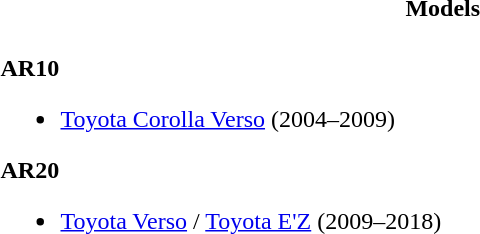<table>
<tr>
<th style="width:50%">Models</th>
</tr>
<tr>
<td style="width:50%"><br><strong>AR10</strong><ul><li><a href='#'>Toyota Corolla Verso</a> (2004–2009)</li></ul><strong>AR20</strong><ul><li><a href='#'>Toyota Verso</a> / <a href='#'>Toyota E'Z</a> (2009–2018)</li></ul></td>
</tr>
</table>
